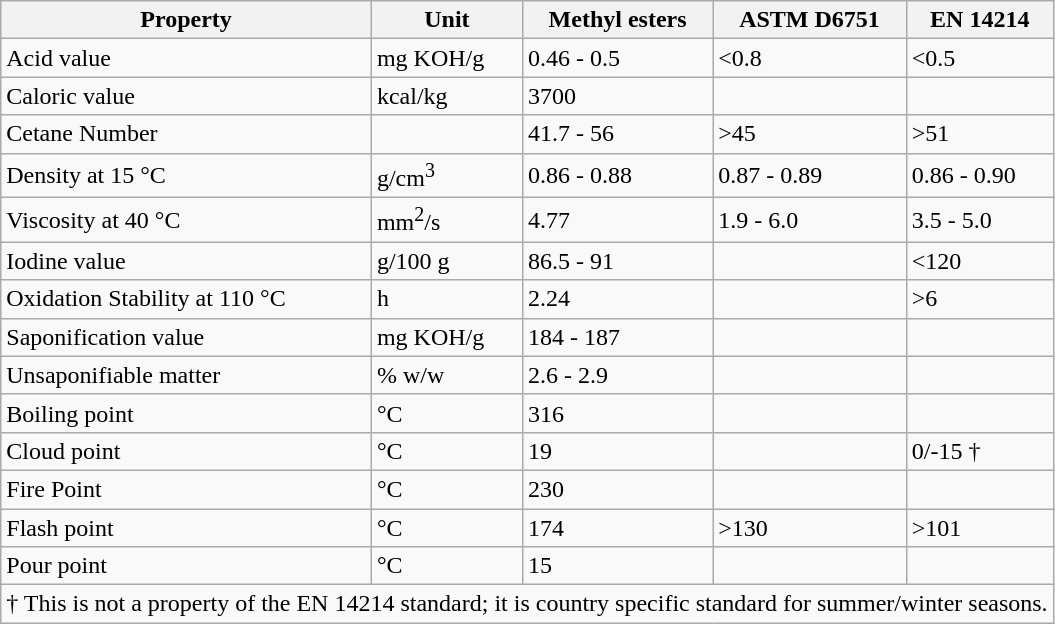<table class="wikitable">
<tr>
<th>Property</th>
<th>Unit</th>
<th>Methyl esters</th>
<th>ASTM D6751</th>
<th>EN 14214</th>
</tr>
<tr>
<td>Acid value</td>
<td>mg KOH/g</td>
<td>0.46 - 0.5</td>
<td><0.8</td>
<td><0.5</td>
</tr>
<tr>
<td>Caloric value</td>
<td>kcal/kg</td>
<td>3700</td>
<td></td>
<td></td>
</tr>
<tr>
<td>Cetane Number</td>
<td></td>
<td>41.7 - 56</td>
<td>>45</td>
<td>>51</td>
</tr>
<tr>
<td>Density at 15 °C</td>
<td>g/cm<sup>3</sup></td>
<td>0.86 - 0.88</td>
<td>0.87 - 0.89</td>
<td>0.86 - 0.90</td>
</tr>
<tr>
<td>Viscosity at 40 °C</td>
<td>mm<sup>2</sup>/s</td>
<td>4.77</td>
<td>1.9 - 6.0</td>
<td>3.5 - 5.0</td>
</tr>
<tr>
<td>Iodine value</td>
<td>g/100 g</td>
<td>86.5 - 91</td>
<td></td>
<td><120</td>
</tr>
<tr>
<td>Oxidation Stability at 110 °C</td>
<td>h</td>
<td>2.24</td>
<td></td>
<td>>6</td>
</tr>
<tr>
<td>Saponification value</td>
<td>mg KOH/g</td>
<td>184 - 187</td>
<td></td>
<td></td>
</tr>
<tr>
<td>Unsaponifiable matter</td>
<td>% w/w</td>
<td>2.6 - 2.9</td>
<td></td>
<td></td>
</tr>
<tr>
<td>Boiling point</td>
<td>°C</td>
<td>316</td>
<td></td>
<td></td>
</tr>
<tr>
<td>Cloud point</td>
<td>°C</td>
<td>19</td>
<td></td>
<td>0/-15 †</td>
</tr>
<tr>
<td>Fire Point</td>
<td>°C</td>
<td>230</td>
<td></td>
<td></td>
</tr>
<tr>
<td>Flash point</td>
<td>°C</td>
<td>174</td>
<td>>130</td>
<td>>101</td>
</tr>
<tr>
<td>Pour point</td>
<td>°C</td>
<td>15</td>
<td></td>
<td></td>
</tr>
<tr>
<td colspan="5">† This is not a property of the EN 14214 standard; it is country specific standard for summer/winter seasons.</td>
</tr>
</table>
